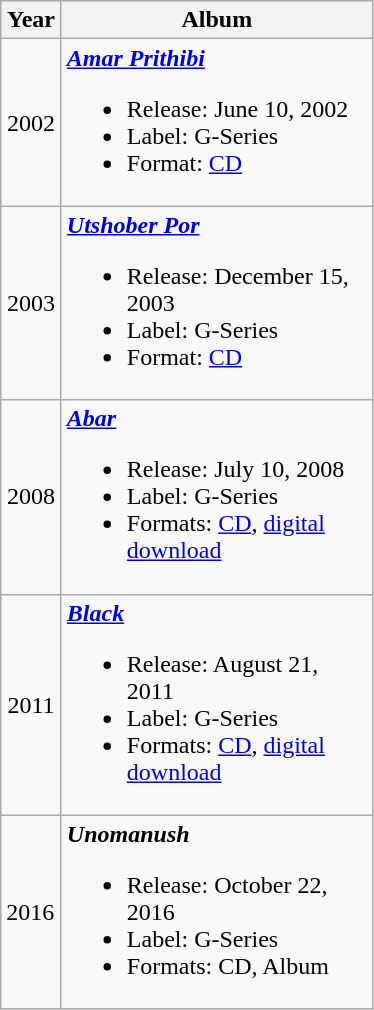<table class="wikitable">
<tr>
<th width="33">Year</th>
<th width="200">Album</th>
</tr>
<tr>
<td align="center">2002</td>
<td><strong><em><a href='#'>Amar Prithibi</a></em></strong><br><ul><li>Release: June 10, 2002</li><li>Label:  G-Series</li><li>Format: <a href='#'>CD</a></li></ul></td>
</tr>
<tr>
<td align="center">2003</td>
<td><strong><em><a href='#'>Utshober Por</a></em></strong><br><ul><li>Release: December 15, 2003</li><li>Label: G-Series</li><li>Format: <a href='#'>CD</a></li></ul></td>
</tr>
<tr>
<td align="center">2008</td>
<td><strong><em><a href='#'>Abar</a></em></strong><br><ul><li>Release: July 10, 2008</li><li>Label: G-Series</li><li>Formats: <a href='#'>CD</a>, <a href='#'>digital download</a></li></ul></td>
</tr>
<tr>
<td align="center">2011</td>
<td><strong><em><a href='#'>Black</a></em></strong><br><ul><li>Release: August 21, 2011</li><li>Label: G-Series</li><li>Formats: <a href='#'>CD</a>, <a href='#'>digital download</a></li></ul></td>
</tr>
<tr>
<td>2016</td>
<td><strong><em>Unomanush</em></strong><br><ul><li>Release: October 22, 2016</li><li>Label: G-Series</li><li>Formats: CD, Album</li></ul></td>
</tr>
</table>
